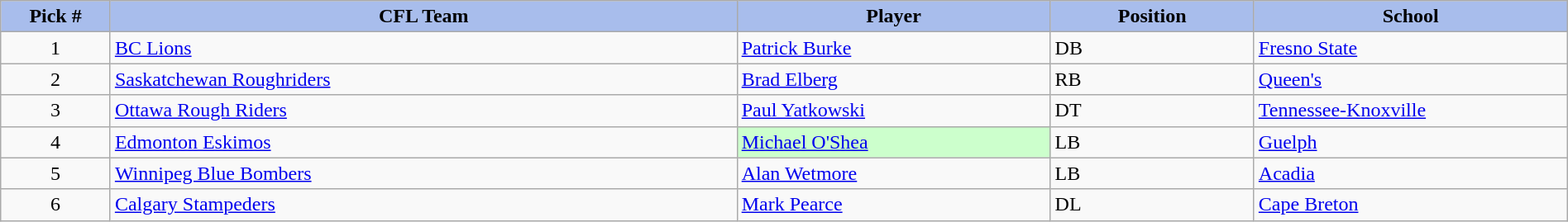<table class="wikitable" style="width: 100%">
<tr>
<th style="background:#A8BDEC;" width=7%>Pick #</th>
<th width=40% style="background:#A8BDEC;">CFL Team</th>
<th width=20% style="background:#A8BDEC;">Player</th>
<th width=13% style="background:#A8BDEC;">Position</th>
<th width=20% style="background:#A8BDEC;">School</th>
</tr>
<tr>
<td align=center>1</td>
<td><a href='#'>BC Lions</a></td>
<td><a href='#'>Patrick Burke</a></td>
<td>DB</td>
<td><a href='#'>Fresno State</a></td>
</tr>
<tr>
<td align=center>2</td>
<td><a href='#'>Saskatchewan Roughriders</a></td>
<td><a href='#'>Brad Elberg</a></td>
<td>RB</td>
<td><a href='#'>Queen's</a></td>
</tr>
<tr>
<td align=center>3</td>
<td><a href='#'>Ottawa Rough Riders</a></td>
<td><a href='#'>Paul Yatkowski</a></td>
<td>DT</td>
<td><a href='#'>Tennessee-Knoxville</a></td>
</tr>
<tr>
<td align=center>4</td>
<td><a href='#'>Edmonton Eskimos</a></td>
<td bgcolor="#CCFFCC"><a href='#'>Michael O'Shea</a></td>
<td>LB</td>
<td><a href='#'>Guelph</a></td>
</tr>
<tr>
<td align=center>5</td>
<td><a href='#'>Winnipeg Blue Bombers</a></td>
<td><a href='#'>Alan Wetmore</a></td>
<td>LB</td>
<td><a href='#'>Acadia</a></td>
</tr>
<tr>
<td align=center>6</td>
<td><a href='#'>Calgary Stampeders</a></td>
<td><a href='#'>Mark Pearce</a></td>
<td>DL</td>
<td><a href='#'>Cape Breton</a></td>
</tr>
</table>
